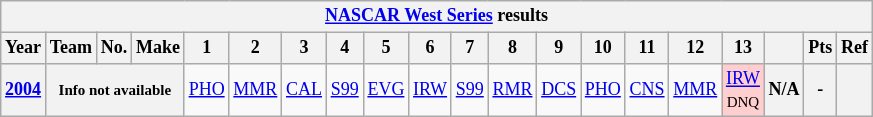<table class="wikitable" style="text-align:center; font-size:75%">
<tr>
<th colspan=23><a href='#'>NASCAR West Series</a> results</th>
</tr>
<tr>
<th>Year</th>
<th>Team</th>
<th>No.</th>
<th>Make</th>
<th>1</th>
<th>2</th>
<th>3</th>
<th>4</th>
<th>5</th>
<th>6</th>
<th>7</th>
<th>8</th>
<th>9</th>
<th>10</th>
<th>11</th>
<th>12</th>
<th>13</th>
<th></th>
<th>Pts</th>
<th>Ref</th>
</tr>
<tr>
<th><a href='#'>2004</a></th>
<th colspan=3><small>Info not available</small></th>
<td><a href='#'>PHO</a></td>
<td><a href='#'>MMR</a></td>
<td><a href='#'>CAL</a></td>
<td><a href='#'>S99</a></td>
<td><a href='#'>EVG</a></td>
<td><a href='#'>IRW</a></td>
<td><a href='#'>S99</a></td>
<td><a href='#'>RMR</a></td>
<td><a href='#'>DCS</a></td>
<td><a href='#'>PHO</a></td>
<td><a href='#'>CNS</a></td>
<td><a href='#'>MMR</a></td>
<td style="background:#FFCFCF;"><a href='#'>IRW</a><br><small>DNQ</small></td>
<th>N/A</th>
<th>-</th>
<th></th>
</tr>
</table>
